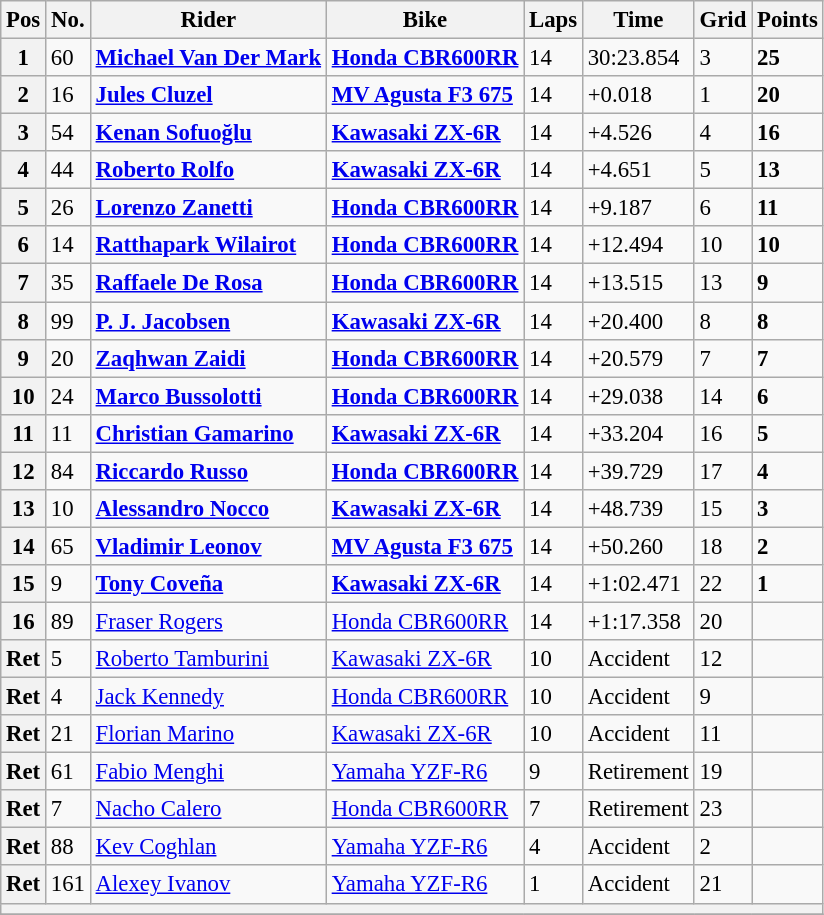<table class="wikitable" style="font-size: 95%;">
<tr>
<th>Pos</th>
<th>No.</th>
<th>Rider</th>
<th>Bike</th>
<th>Laps</th>
<th>Time</th>
<th>Grid</th>
<th>Points</th>
</tr>
<tr>
<th>1</th>
<td>60</td>
<td> <strong><a href='#'>Michael Van Der Mark</a></strong></td>
<td><strong><a href='#'>Honda CBR600RR</a></strong></td>
<td>14</td>
<td>30:23.854</td>
<td>3</td>
<td><strong>25</strong></td>
</tr>
<tr>
<th>2</th>
<td>16</td>
<td> <strong><a href='#'>Jules Cluzel</a></strong></td>
<td><strong><a href='#'>MV Agusta F3 675</a></strong></td>
<td>14</td>
<td>+0.018</td>
<td>1</td>
<td><strong>20</strong></td>
</tr>
<tr>
<th>3</th>
<td>54</td>
<td> <strong><a href='#'>Kenan Sofuoğlu</a></strong></td>
<td><strong><a href='#'>Kawasaki ZX-6R</a></strong></td>
<td>14</td>
<td>+4.526</td>
<td>4</td>
<td><strong>16</strong></td>
</tr>
<tr>
<th>4</th>
<td>44</td>
<td> <strong><a href='#'>Roberto Rolfo</a></strong></td>
<td><strong><a href='#'>Kawasaki ZX-6R</a></strong></td>
<td>14</td>
<td>+4.651</td>
<td>5</td>
<td><strong>13</strong></td>
</tr>
<tr>
<th>5</th>
<td>26</td>
<td> <strong><a href='#'>Lorenzo Zanetti</a></strong></td>
<td><strong><a href='#'>Honda CBR600RR</a></strong></td>
<td>14</td>
<td>+9.187</td>
<td>6</td>
<td><strong>11</strong></td>
</tr>
<tr>
<th>6</th>
<td>14</td>
<td> <strong><a href='#'>Ratthapark Wilairot</a></strong></td>
<td><strong><a href='#'>Honda CBR600RR</a></strong></td>
<td>14</td>
<td>+12.494</td>
<td>10</td>
<td><strong>10</strong></td>
</tr>
<tr>
<th>7</th>
<td>35</td>
<td> <strong><a href='#'>Raffaele De Rosa</a></strong></td>
<td><strong><a href='#'>Honda CBR600RR</a></strong></td>
<td>14</td>
<td>+13.515</td>
<td>13</td>
<td><strong>9</strong></td>
</tr>
<tr>
<th>8</th>
<td>99</td>
<td> <strong><a href='#'>P. J. Jacobsen</a></strong></td>
<td><strong><a href='#'>Kawasaki ZX-6R</a></strong></td>
<td>14</td>
<td>+20.400</td>
<td>8</td>
<td><strong>8</strong></td>
</tr>
<tr>
<th>9</th>
<td>20</td>
<td> <strong><a href='#'>Zaqhwan Zaidi</a></strong></td>
<td><strong><a href='#'>Honda CBR600RR</a></strong></td>
<td>14</td>
<td>+20.579</td>
<td>7</td>
<td><strong>7</strong></td>
</tr>
<tr>
<th>10</th>
<td>24</td>
<td> <strong><a href='#'>Marco Bussolotti</a></strong></td>
<td><strong><a href='#'>Honda CBR600RR</a></strong></td>
<td>14</td>
<td>+29.038</td>
<td>14</td>
<td><strong>6</strong></td>
</tr>
<tr>
<th>11</th>
<td>11</td>
<td> <strong><a href='#'>Christian Gamarino</a></strong></td>
<td><strong><a href='#'>Kawasaki ZX-6R</a></strong></td>
<td>14</td>
<td>+33.204</td>
<td>16</td>
<td><strong>5</strong></td>
</tr>
<tr>
<th>12</th>
<td>84</td>
<td> <strong><a href='#'>Riccardo Russo</a></strong></td>
<td><strong><a href='#'>Honda CBR600RR</a></strong></td>
<td>14</td>
<td>+39.729</td>
<td>17</td>
<td><strong>4</strong></td>
</tr>
<tr>
<th>13</th>
<td>10</td>
<td> <strong><a href='#'>Alessandro Nocco</a></strong></td>
<td><strong><a href='#'>Kawasaki ZX-6R</a></strong></td>
<td>14</td>
<td>+48.739</td>
<td>15</td>
<td><strong>3</strong></td>
</tr>
<tr>
<th>14</th>
<td>65</td>
<td> <strong><a href='#'>Vladimir Leonov</a></strong></td>
<td><strong><a href='#'>MV Agusta F3 675</a></strong></td>
<td>14</td>
<td>+50.260</td>
<td>18</td>
<td><strong>2</strong></td>
</tr>
<tr>
<th>15</th>
<td>9</td>
<td> <strong><a href='#'>Tony Coveña</a></strong></td>
<td><strong><a href='#'>Kawasaki ZX-6R</a></strong></td>
<td>14</td>
<td>+1:02.471</td>
<td>22</td>
<td><strong>1</strong></td>
</tr>
<tr>
<th>16</th>
<td>89</td>
<td> <a href='#'>Fraser Rogers</a></td>
<td><a href='#'>Honda CBR600RR</a></td>
<td>14</td>
<td>+1:17.358</td>
<td>20</td>
<td></td>
</tr>
<tr>
<th>Ret</th>
<td>5</td>
<td> <a href='#'>Roberto Tamburini</a></td>
<td><a href='#'>Kawasaki ZX-6R</a></td>
<td>10</td>
<td>Accident</td>
<td>12</td>
<td></td>
</tr>
<tr>
<th>Ret</th>
<td>4</td>
<td> <a href='#'>Jack Kennedy</a></td>
<td><a href='#'>Honda CBR600RR</a></td>
<td>10</td>
<td>Accident</td>
<td>9</td>
<td></td>
</tr>
<tr>
<th>Ret</th>
<td>21</td>
<td> <a href='#'>Florian Marino</a></td>
<td><a href='#'>Kawasaki ZX-6R</a></td>
<td>10</td>
<td>Accident</td>
<td>11</td>
<td></td>
</tr>
<tr>
<th>Ret</th>
<td>61</td>
<td> <a href='#'>Fabio Menghi</a></td>
<td><a href='#'>Yamaha YZF-R6</a></td>
<td>9</td>
<td>Retirement</td>
<td>19</td>
<td></td>
</tr>
<tr>
<th>Ret</th>
<td>7</td>
<td> <a href='#'>Nacho Calero</a></td>
<td><a href='#'>Honda CBR600RR</a></td>
<td>7</td>
<td>Retirement</td>
<td>23</td>
<td></td>
</tr>
<tr>
<th>Ret</th>
<td>88</td>
<td> <a href='#'>Kev Coghlan</a></td>
<td><a href='#'>Yamaha YZF-R6</a></td>
<td>4</td>
<td>Accident</td>
<td>2</td>
<td></td>
</tr>
<tr>
<th>Ret</th>
<td>161</td>
<td> <a href='#'>Alexey Ivanov</a></td>
<td><a href='#'>Yamaha YZF-R6</a></td>
<td>1</td>
<td>Accident</td>
<td>21</td>
<td></td>
</tr>
<tr>
<th colspan=8></th>
</tr>
<tr>
</tr>
</table>
